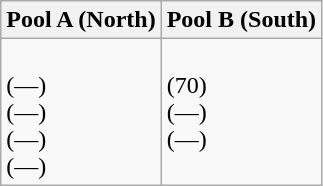<table class="wikitable">
<tr>
<th width=50%>Pool A (North)</th>
<th width=50%>Pool B (South)</th>
</tr>
<tr>
<td valign=top><br> (—)<br>
 (—)<br>
 (—)<br>
 (—)</td>
<td valign=top><br> (70)<br>
 (—)<br>
 (—)</td>
</tr>
</table>
